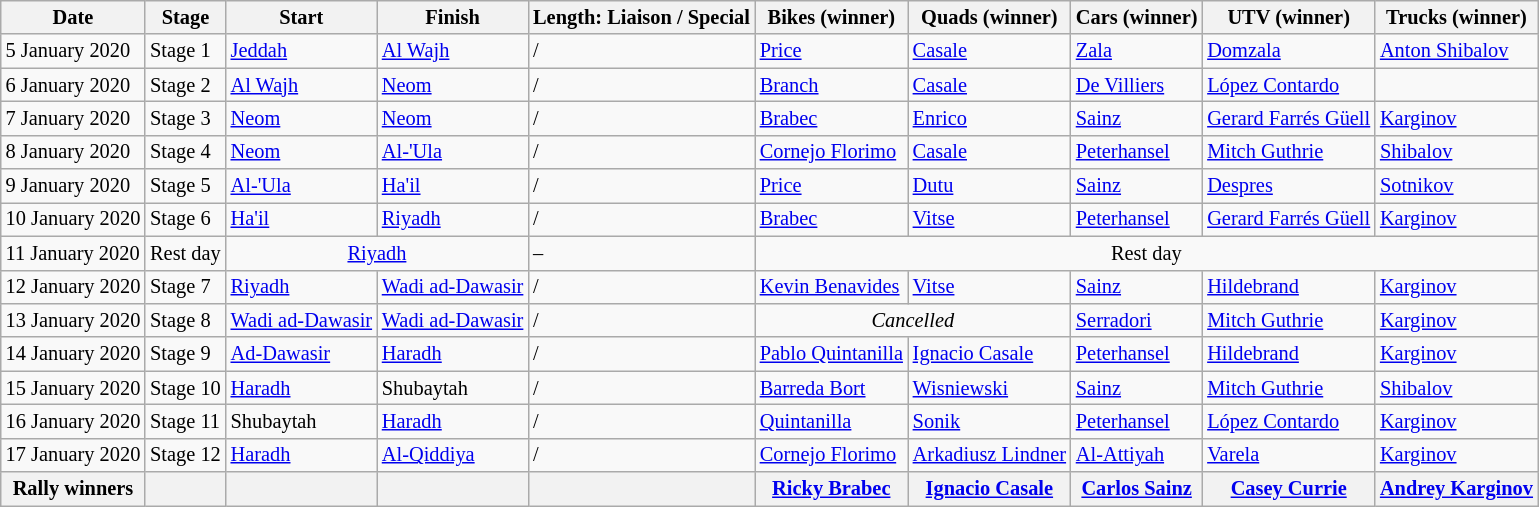<table class="wikitable" style="font-size:85%;">
<tr>
<th>Date</th>
<th>Stage</th>
<th>Start</th>
<th>Finish</th>
<th>Length: Liaison / Special</th>
<th>Bikes (winner)</th>
<th>Quads (winner)</th>
<th>Cars (winner)</th>
<th>UTV (winner)</th>
<th>Trucks (winner)</th>
</tr>
<tr>
<td>5 January 2020</td>
<td>Stage 1</td>
<td> <a href='#'>Jeddah</a></td>
<td> <a href='#'>Al Wajh</a></td>
<td> / </td>
<td> <a href='#'>Price</a></td>
<td> <a href='#'>Casale</a></td>
<td> <a href='#'>Zala</a></td>
<td> <a href='#'>Domzala</a></td>
<td> <a href='#'>Anton Shibalov</a></td>
</tr>
<tr>
<td>6 January 2020</td>
<td>Stage 2</td>
<td> <a href='#'>Al Wajh</a></td>
<td> <a href='#'>Neom</a></td>
<td> / </td>
<td> <a href='#'>Branch</a></td>
<td> <a href='#'>Casale</a></td>
<td> <a href='#'> De Villiers</a></td>
<td> <a href='#'>López Contardo</a></td>
<td> </td>
</tr>
<tr>
<td>7 January 2020</td>
<td>Stage 3</td>
<td> <a href='#'>Neom</a></td>
<td> <a href='#'>Neom</a></td>
<td> / </td>
<td> <a href='#'>Brabec</a></td>
<td> <a href='#'>Enrico</a></td>
<td> <a href='#'>Sainz</a></td>
<td> <a href='#'>Gerard Farrés Güell</a></td>
<td> <a href='#'>Karginov</a></td>
</tr>
<tr>
<td>8 January 2020</td>
<td>Stage 4</td>
<td> <a href='#'>Neom</a></td>
<td> <a href='#'>Al-'Ula</a></td>
<td> / </td>
<td> <a href='#'>Cornejo Florimo</a></td>
<td> <a href='#'>Casale</a></td>
<td> <a href='#'>Peterhansel</a></td>
<td> <a href='#'>Mitch Guthrie</a></td>
<td> <a href='#'>Shibalov</a></td>
</tr>
<tr>
<td>9 January 2020</td>
<td>Stage 5</td>
<td> <a href='#'>Al-'Ula</a></td>
<td> <a href='#'>Ha'il</a></td>
<td> / </td>
<td> <a href='#'>Price</a></td>
<td> <a href='#'>Dutu</a></td>
<td> <a href='#'>Sainz</a></td>
<td> <a href='#'>Despres</a></td>
<td> <a href='#'>Sotnikov</a></td>
</tr>
<tr>
<td>10 January 2020</td>
<td>Stage 6</td>
<td> <a href='#'>Ha'il</a></td>
<td> <a href='#'>Riyadh</a></td>
<td> / </td>
<td> <a href='#'>Brabec</a></td>
<td> <a href='#'> Vitse</a></td>
<td> <a href='#'>Peterhansel</a></td>
<td> <a href='#'>Gerard Farrés Güell</a></td>
<td> <a href='#'>Karginov</a></td>
</tr>
<tr>
<td>11 January 2020</td>
<td>Rest day</td>
<td colspan=2 align=center> <a href='#'>Riyadh</a></td>
<td>–</td>
<td colspan=5 align=center>Rest day</td>
</tr>
<tr>
<td>12 January 2020</td>
<td>Stage 7</td>
<td> <a href='#'>Riyadh</a></td>
<td> <a href='#'>Wadi ad-Dawasir</a></td>
<td> / </td>
<td> <a href='#'>Kevin Benavides</a></td>
<td> <a href='#'>Vitse</a></td>
<td> <a href='#'>Sainz</a></td>
<td> <a href='#'>Hildebrand</a></td>
<td> <a href='#'>Karginov</a></td>
</tr>
<tr>
<td>13 January 2020</td>
<td>Stage 8</td>
<td> <a href='#'>Wadi ad-Dawasir</a></td>
<td> <a href='#'>Wadi ad-Dawasir</a></td>
<td> / </td>
<td colspan=2 align="center"><em>Cancelled</em></td>
<td> <a href='#'>Serradori</a></td>
<td> <a href='#'>Mitch Guthrie</a></td>
<td> <a href='#'>Karginov</a></td>
</tr>
<tr>
<td>14 January 2020</td>
<td>Stage 9</td>
<td> <a href='#'>Ad-Dawasir</a></td>
<td> <a href='#'>Haradh</a></td>
<td> / </td>
<td> <a href='#'>Pablo Quintanilla</a></td>
<td> <a href='#'>Ignacio Casale</a></td>
<td> <a href='#'>Peterhansel</a></td>
<td> <a href='#'>Hildebrand</a></td>
<td> <a href='#'>Karginov</a></td>
</tr>
<tr>
<td>15 January 2020</td>
<td>Stage 10</td>
<td> <a href='#'>Haradh</a></td>
<td> Shubaytah</td>
<td> / </td>
<td> <a href='#'>Barreda Bort</a></td>
<td> <a href='#'>Wisniewski</a></td>
<td> <a href='#'>Sainz</a></td>
<td> <a href='#'>Mitch Guthrie</a></td>
<td> <a href='#'>Shibalov</a></td>
</tr>
<tr>
<td>16 January 2020</td>
<td>Stage 11</td>
<td> Shubaytah</td>
<td> <a href='#'>Haradh</a></td>
<td> / </td>
<td> <a href='#'>Quintanilla</a></td>
<td> <a href='#'>Sonik</a></td>
<td> <a href='#'>Peterhansel</a></td>
<td> <a href='#'>López Contardo</a></td>
<td> <a href='#'>Karginov</a></td>
</tr>
<tr>
<td>17 January 2020</td>
<td>Stage 12</td>
<td> <a href='#'>Haradh</a></td>
<td> <a href='#'>Al-Qiddiya</a></td>
<td> / </td>
<td> <a href='#'>Cornejo Florimo</a></td>
<td> <a href='#'>Arkadiusz Lindner</a></td>
<td> <a href='#'>Al-Attiyah</a></td>
<td> <a href='#'>Varela</a></td>
<td> <a href='#'>Karginov</a></td>
</tr>
<tr>
<th>Rally winners</th>
<th></th>
<th></th>
<th></th>
<th></th>
<th> <a href='#'>Ricky Brabec</a></th>
<th> <a href='#'>Ignacio Casale</a></th>
<th> <a href='#'>Carlos Sainz</a></th>
<th> <a href='#'>Casey Currie</a></th>
<th> <a href='#'>Andrey Karginov</a></th>
</tr>
</table>
